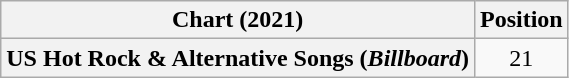<table class="wikitable plainrowheaders" style="text-align:center">
<tr>
<th scope="col">Chart (2021)</th>
<th scope="col">Position</th>
</tr>
<tr>
<th scope="row">US Hot Rock & Alternative Songs (<em>Billboard</em>)</th>
<td>21</td>
</tr>
</table>
